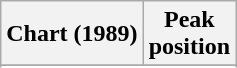<table class="wikitable sortable plainrowheaders" style="text-align:center">
<tr>
<th scope="col">Chart (1989)</th>
<th scope="col">Peak<br>position</th>
</tr>
<tr>
</tr>
<tr>
</tr>
</table>
